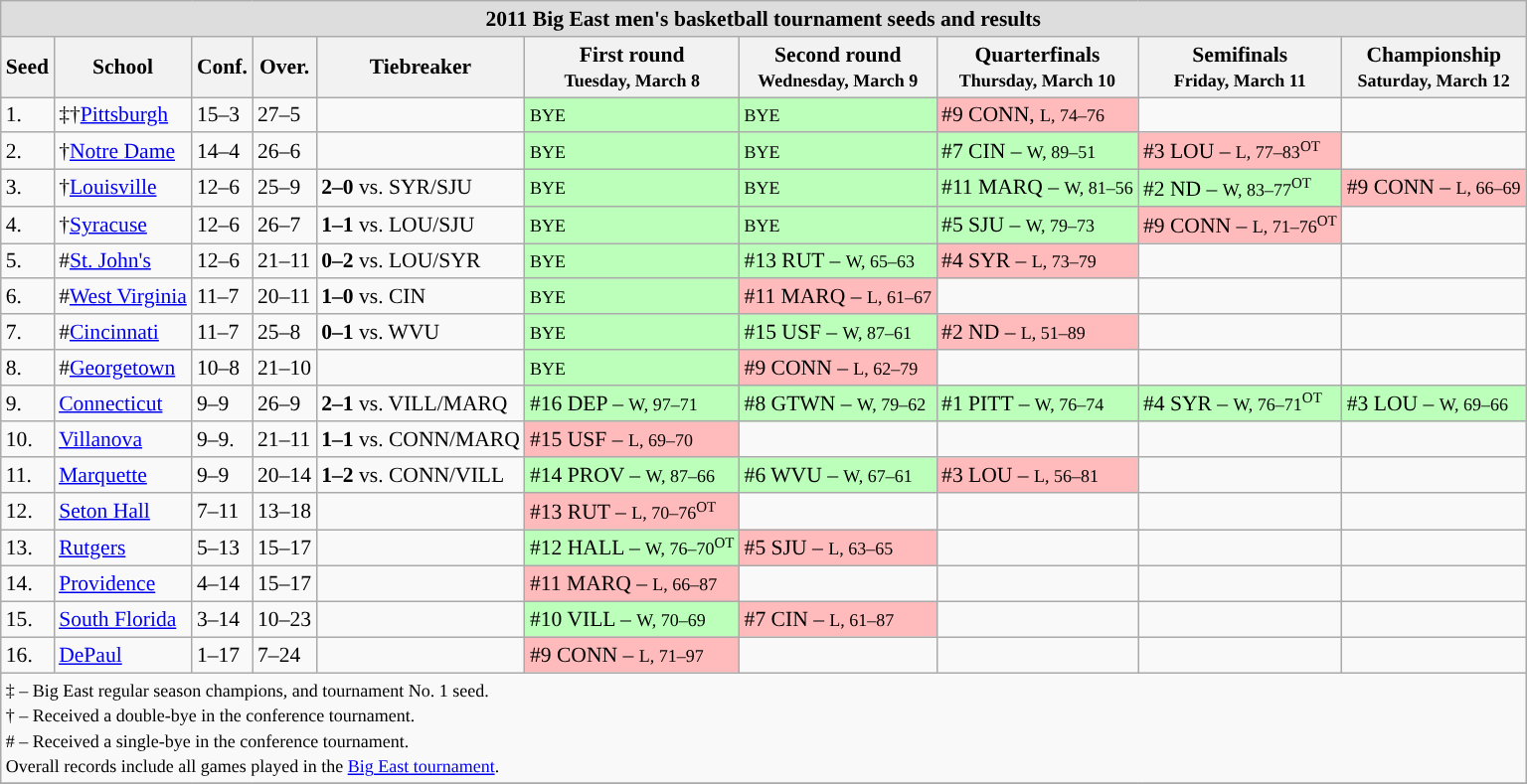<table class="wikitable" style="white-space:nowrap; font-size:90%;">
<tr>
<td colspan="10" style="text-align:center; background:#DDDDDD; font:#000000"><strong>2011 Big East men's basketball tournament seeds and results</strong></td>
</tr>
<tr bgcolor="#efefef">
<th>Seed</th>
<th>School</th>
<th>Conf.</th>
<th>Over.</th>
<th>Tiebreaker</th>
<th>First round<br><small>Tuesday, March 8</small></th>
<th>Second round<br><small>Wednesday, March 9</small></th>
<th>Quarterfinals<br><small>Thursday, March 10</small></th>
<th>Semifinals<br><small>Friday, March 11</small></th>
<th>Championship<br><small>Saturday, March 12</small></th>
</tr>
<tr>
<td>1.</td>
<td>‡†<a href='#'>Pittsburgh</a></td>
<td>15–3</td>
<td>27–5</td>
<td></td>
<td style="background:#bfb;"><small>BYE</small></td>
<td style="background:#bfb;"><small>BYE</small></td>
<td style="background:#fbb;">#9 CONN, <small>L, 74–76</small></td>
<td></td>
<td></td>
</tr>
<tr>
<td>2.</td>
<td>†<a href='#'>Notre Dame</a></td>
<td>14–4</td>
<td>26–6</td>
<td></td>
<td style="background:#bfb;"><small>BYE</small></td>
<td style="background:#bfb;"><small>BYE</small></td>
<td style="background:#bfb;">#7 CIN – <small>W, 89–51</small></td>
<td style="background:#fbb;">#3 LOU – <small>L, 77–83<sup>OT</sup></small></td>
<td></td>
</tr>
<tr>
<td>3.</td>
<td>†<a href='#'>Louisville</a></td>
<td>12–6</td>
<td>25–9</td>
<td><strong>2–0</strong> vs. SYR/SJU</td>
<td style="background:#bfb;"><small>BYE</small></td>
<td style="background:#bfb;"><small>BYE</small></td>
<td style="background:#bfb;">#11 MARQ – <small>W, 81–56</small></td>
<td style="background:#bfb;">#2 ND – <small>W, 83–77<sup>OT</sup></small></td>
<td style="background:#fbb;">#9 CONN – <small>L, 66–69</small></td>
</tr>
<tr>
<td>4.</td>
<td>†<a href='#'>Syracuse</a></td>
<td>12–6</td>
<td>26–7</td>
<td><strong>1–1</strong> vs. LOU/SJU</td>
<td style="background:#bfb;"><small>BYE</small></td>
<td style="background:#bfb;"><small>BYE</small></td>
<td style="background:#bfb;">#5 SJU – <small>W, 79–73</small></td>
<td style="background:#fbb;">#9 CONN – <small>L, 71–76<sup>OT</sup></small></td>
<td></td>
</tr>
<tr>
<td>5.</td>
<td>#<a href='#'>St. John's</a></td>
<td>12–6</td>
<td>21–11</td>
<td><strong>0–2</strong> vs. LOU/SYR</td>
<td style="background:#bfb;"><small>BYE</small></td>
<td style="background:#bfb;">#13 RUT – <small>W, 65–63</small></td>
<td style="background:#fbb;">#4 SYR – <small>L, 73–79</small></td>
<td></td>
<td></td>
</tr>
<tr>
<td>6.</td>
<td>#<a href='#'>West Virginia</a></td>
<td>11–7</td>
<td>20–11</td>
<td><strong>1–0</strong> vs. CIN</td>
<td style="background:#bfb;"><small>BYE</small></td>
<td style="background:#fbb;">#11 MARQ – <small>L, 61–67</small></td>
<td></td>
<td></td>
<td></td>
</tr>
<tr>
<td>7.</td>
<td>#<a href='#'>Cincinnati</a></td>
<td>11–7</td>
<td>25–8</td>
<td><strong>0–1</strong> vs. WVU</td>
<td style="background:#bfb;"><small>BYE</small></td>
<td style="background:#bfb;">#15 USF – <small>W, 87–61</small></td>
<td style="background:#fbb;">#2 ND – <small>L, 51–89</small></td>
<td></td>
<td></td>
</tr>
<tr>
<td>8.</td>
<td>#<a href='#'>Georgetown</a></td>
<td>10–8</td>
<td>21–10</td>
<td></td>
<td style="background:#bfb;"><small>BYE</small></td>
<td style="background:#fbb;">#9 CONN – <small>L, 62–79</small></td>
<td></td>
<td></td>
<td></td>
</tr>
<tr>
<td>9.</td>
<td><a href='#'>Connecticut</a></td>
<td>9–9</td>
<td>26–9</td>
<td><strong>2–1</strong> vs. VILL/MARQ</td>
<td style="background:#bfb;">#16 DEP – <small>W, 97–71</small></td>
<td style="background:#bfb;">#8 GTWN – <small>W, 79–62</small></td>
<td style="background:#bfb;">#1 PITT – <small>W, 76–74</small></td>
<td style="background:#bfb;">#4 SYR – <small>W, 76–71<sup>OT</sup></small></td>
<td style="background:#bfb;">#3 LOU – <small>W, 69–66</small></td>
</tr>
<tr>
<td>10.</td>
<td><a href='#'>Villanova</a></td>
<td>9–9.</td>
<td>21–11</td>
<td><strong>1–1</strong> vs. CONN/MARQ</td>
<td style="background:#fbb;">#15 USF – <small>L, 69–70</small></td>
<td></td>
<td></td>
<td></td>
<td></td>
</tr>
<tr>
<td>11.</td>
<td><a href='#'>Marquette</a></td>
<td>9–9</td>
<td>20–14</td>
<td><strong>1–2</strong> vs. CONN/VILL</td>
<td style="background:#bfb;">#14 PROV – <small>W, 87–66</small></td>
<td style="background:#bfb;">#6 WVU – <small>W, 67–61</small></td>
<td style="background:#fbb;">#3 LOU – <small>L, 56–81</small></td>
<td></td>
<td></td>
</tr>
<tr>
<td>12.</td>
<td><a href='#'>Seton Hall</a></td>
<td>7–11</td>
<td>13–18</td>
<td></td>
<td style="background:#fbb;">#13 RUT – <small>L, 70–76<sup>OT</sup></small></td>
<td></td>
<td></td>
<td></td>
<td></td>
</tr>
<tr>
<td>13.</td>
<td><a href='#'>Rutgers</a></td>
<td>5–13</td>
<td>15–17</td>
<td></td>
<td style="background:#bfb;">#12 HALL – <small>W, 76–70<sup>OT</sup></small></td>
<td style="background:#fbb;">#5 SJU – <small>L, 63–65</small></td>
<td></td>
<td></td>
<td></td>
</tr>
<tr>
<td>14.</td>
<td><a href='#'>Providence</a></td>
<td>4–14</td>
<td>15–17</td>
<td></td>
<td style="background:#fbb;">#11 MARQ – <small>L, 66–87</small></td>
<td></td>
<td></td>
<td></td>
</tr>
<tr>
<td>15.</td>
<td><a href='#'>South Florida</a></td>
<td>3–14</td>
<td>10–23</td>
<td></td>
<td style="background:#bfb;">#10 VILL – <small>W, 70–69</small></td>
<td style="background:#fbb;">#7 CIN – <small>L, 61–87</small></td>
<td></td>
<td></td>
<td></td>
</tr>
<tr>
<td>16.</td>
<td><a href='#'>DePaul</a></td>
<td>1–17</td>
<td>7–24</td>
<td></td>
<td style="background:#fbb;">#9 CONN – <small>L, 71–97</small></td>
<td></td>
<td></td>
<td></td>
<td></td>
</tr>
<tr>
<td colspan="10" style="text-align:left;"><small>‡ – Big East regular season champions, and tournament No. 1 seed.<br>† – Received a double-bye in the conference tournament.<br># – Received a single-bye in the conference tournament.<br>Overall records include all games played in the <a href='#'>Big East tournament</a>.</small></td>
</tr>
<tr>
</tr>
</table>
